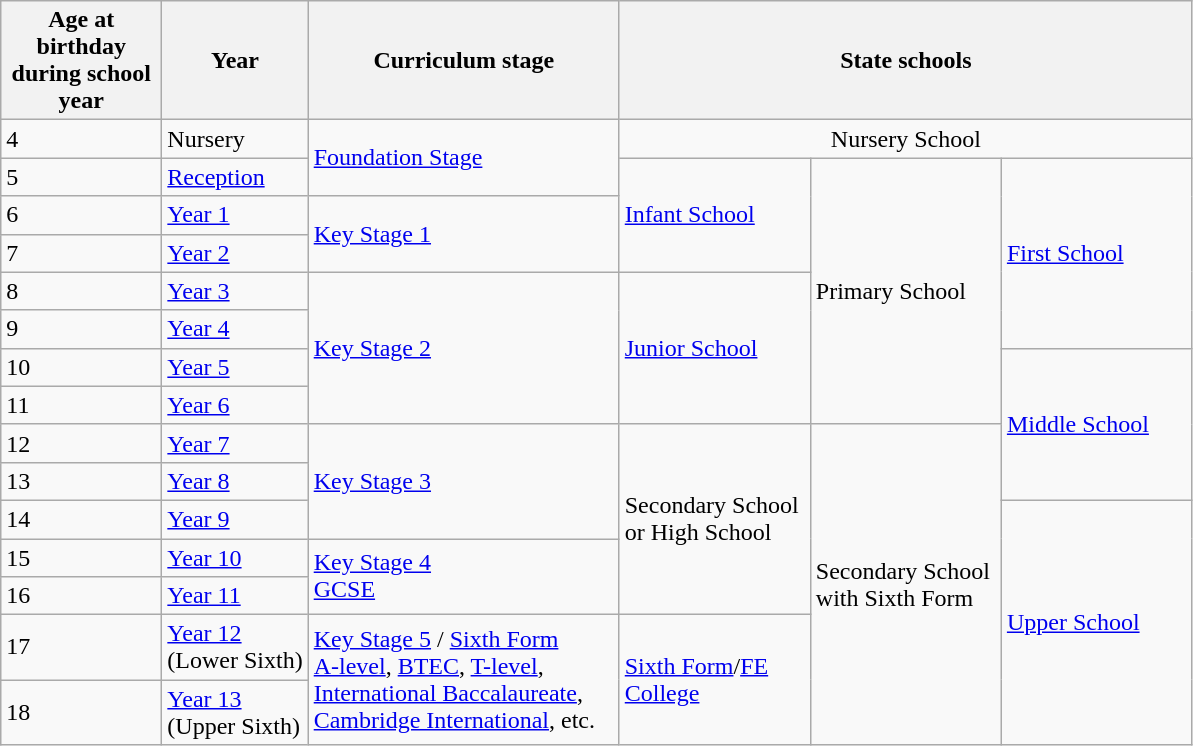<table class="wikitable">
<tr>
<th width=100px>Age at birthday during school year</th>
<th>Year</th>
<th width=200px>Curriculum stage</th>
<th colspan="3">State schools</th>
</tr>
<tr>
<td>4</td>
<td>Nursery</td>
<td rowspan="2"><a href='#'>Foundation Stage</a></td>
<td colspan="3" style="text-align:center">Nursery School</td>
</tr>
<tr>
<td>5</td>
<td><a href='#'>Reception</a></td>
<td rowspan="3" width="120px"><a href='#'>Infant School</a></td>
<td rowspan="7" width="120px">Primary School</td>
<td rowspan="5" width="120px"><a href='#'>First School</a></td>
</tr>
<tr>
<td>6</td>
<td><a href='#'>Year 1</a></td>
<td rowspan="2"><a href='#'>Key Stage 1</a></td>
</tr>
<tr>
<td>7</td>
<td><a href='#'>Year 2</a></td>
</tr>
<tr>
<td>8</td>
<td><a href='#'>Year 3</a></td>
<td rowspan="4"><a href='#'>Key Stage 2</a></td>
<td rowspan="4"><a href='#'>Junior School</a></td>
</tr>
<tr>
<td>9</td>
<td><a href='#'>Year 4</a></td>
</tr>
<tr>
<td>10</td>
<td><a href='#'>Year 5</a></td>
<td rowspan="4"><a href='#'>Middle School</a></td>
</tr>
<tr>
<td>11</td>
<td><a href='#'>Year 6</a></td>
</tr>
<tr>
<td>12</td>
<td><a href='#'>Year 7</a></td>
<td rowspan="3"><a href='#'>Key Stage 3</a></td>
<td rowspan="5">Secondary School or High School</td>
<td rowspan="7">Secondary School with Sixth Form</td>
</tr>
<tr>
<td>13</td>
<td><a href='#'>Year 8</a></td>
</tr>
<tr>
<td>14</td>
<td><a href='#'>Year 9</a></td>
<td rowspan="5"><a href='#'>Upper School</a></td>
</tr>
<tr>
<td>15</td>
<td><a href='#'>Year 10</a></td>
<td rowspan="2"><a href='#'>Key Stage 4</a><br><a href='#'>GCSE</a></td>
</tr>
<tr>
<td>16</td>
<td><a href='#'>Year 11</a></td>
</tr>
<tr>
<td>17</td>
<td><a href='#'>Year 12</a><br>(Lower Sixth)</td>
<td rowspan="2"><a href='#'>Key Stage 5</a> / <a href='#'>Sixth Form</a><br><a href='#'>A-level</a>, <a href='#'>BTEC</a>, <a href='#'>T-level</a>, <a href='#'>International Baccalaureate</a>, <a href='#'>Cambridge International</a>, etc.</td>
<td rowspan="2"><a href='#'>Sixth Form</a>/<a href='#'>FE College</a></td>
</tr>
<tr>
<td>18</td>
<td><a href='#'>Year 13</a><br>(Upper Sixth)</td>
</tr>
</table>
